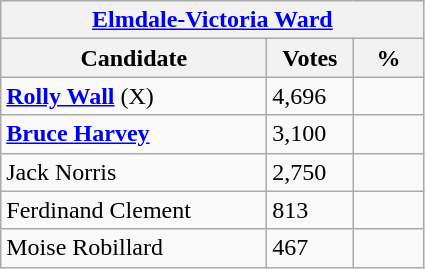<table class="wikitable">
<tr>
<th colspan="3"><a href='#'>Elmdale-Victoria Ward</a></th>
</tr>
<tr>
<th style="width: 170px">Candidate</th>
<th style="width: 50px">Votes</th>
<th style="width: 40px">%</th>
</tr>
<tr>
<td><strong><a href='#'>Rolly Wall</a></strong> (X)</td>
<td>4,696</td>
<td></td>
</tr>
<tr>
<td><strong><a href='#'>Bruce Harvey</a></strong></td>
<td>3,100</td>
<td></td>
</tr>
<tr>
<td>Jack Norris</td>
<td>2,750</td>
<td></td>
</tr>
<tr>
<td>Ferdinand Clement</td>
<td>813</td>
<td></td>
</tr>
<tr>
<td>Moise Robillard</td>
<td>467</td>
<td></td>
</tr>
</table>
